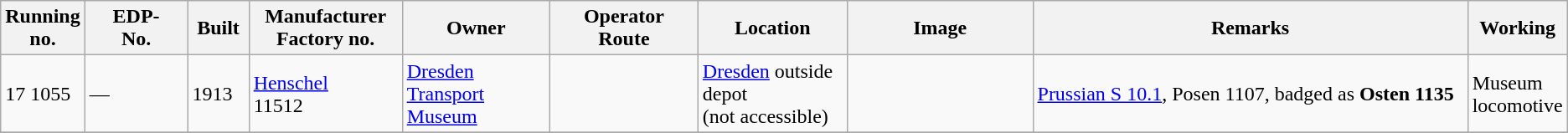<table class="wikitable" style="width="100%"; border:solid 1px #AAAAAA;background:#e3e3e3;">
<tr>
<th width="5%">Running<br>no.</th>
<th width="7%">EDP-<br>No.</th>
<th width="4%">Built</th>
<th width="10%">Manufacturer<br>Factory no.</th>
<th width="10%">Owner</th>
<th width="10%">Operator<br>Route</th>
<th width="10%">Location</th>
<th width="13%">Image</th>
<th width="37%">Remarks</th>
<th width="7%">Working</th>
</tr>
<tr>
<td>17 1055</td>
<td>—</td>
<td>1913</td>
<td><a href='#'>Henschel</a><br>11512</td>
<td><a href='#'>Dresden Transport Museum</a></td>
<td></td>
<td><a href='#'>Dresden</a> outside depot<br>(not accessible)</td>
<td></td>
<td><a href='#'>Prussian S 10.1</a>, Posen 1107, badged as <strong>Osten 1135</strong></td>
<td>Museum locomotive</td>
</tr>
<tr>
</tr>
</table>
